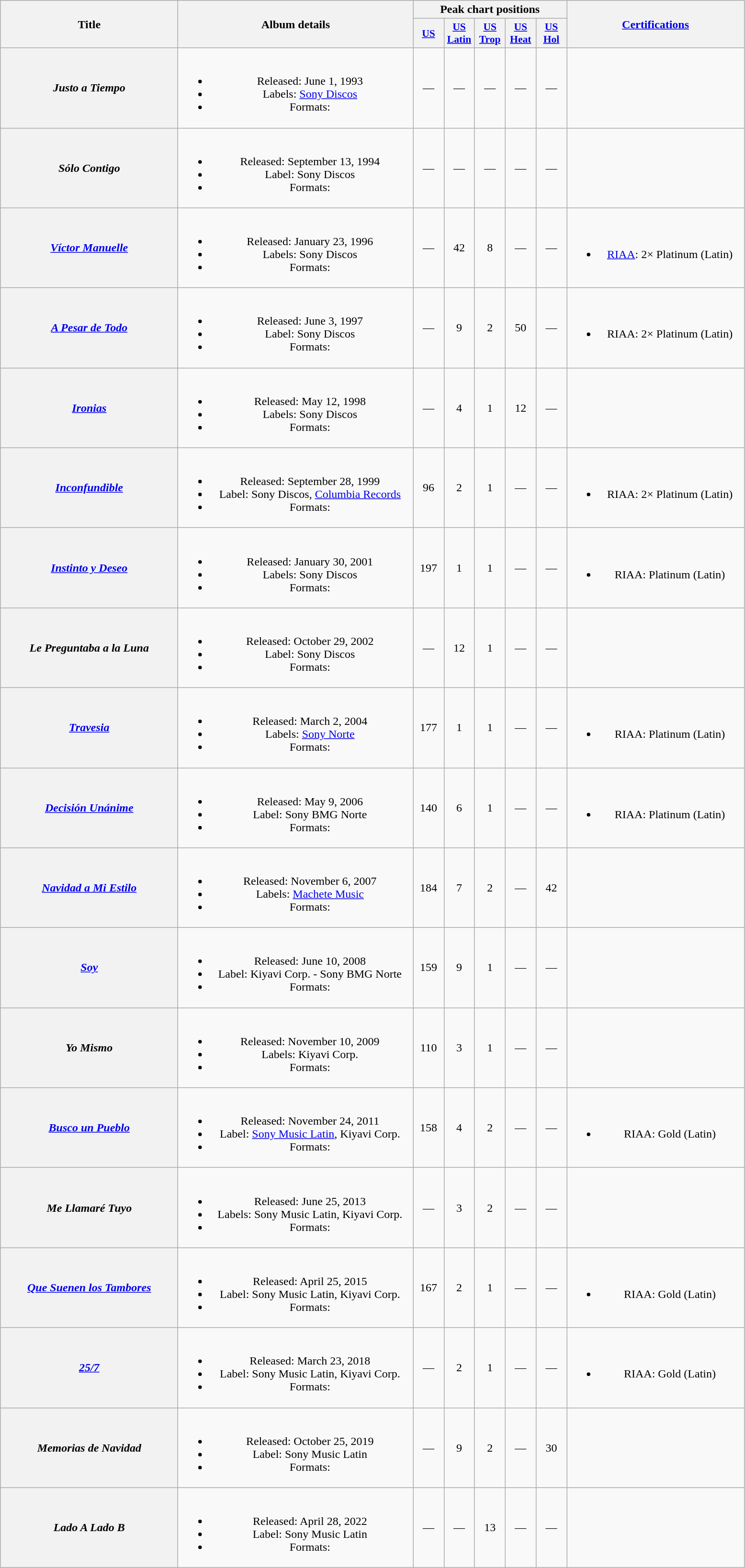<table class="wikitable plainrowheaders" style="text-align:center;">
<tr>
<th scope="col" rowspan="2" style="width:15em;">Title</th>
<th scope="col" rowspan="2" style="width:20em;">Album details</th>
<th scope="col" colspan="5">Peak chart positions</th>
<th scope="col" rowspan="2" style="width:15em;"><a href='#'>Certifications</a></th>
</tr>
<tr>
<th scope="col" style="width:2.5em;font-size:90%;"><a href='#'>US</a><br></th>
<th scope="col" style="width:2.5em;font-size:90%;"><a href='#'>US Latin</a><br></th>
<th scope="col" style="width:2.5em;font-size:90%;"><a href='#'>US Trop</a><br></th>
<th scope="col" style="width:2.5em;font-size:90%;"><a href='#'>US Heat</a><br></th>
<th scope="col" style="width:2.5em;font-size:90%;"><a href='#'>US Hol</a><br></th>
</tr>
<tr>
<th scope="row"><em>Justo a Tiempo</em></th>
<td><br><ul><li>Released: June 1, 1993</li><li>Labels: <a href='#'>Sony Discos</a></li><li>Formats:</li></ul></td>
<td>—</td>
<td>—</td>
<td>—</td>
<td>—</td>
<td>—</td>
<td></td>
</tr>
<tr>
<th scope="row"><em>Sólo Contigo</em></th>
<td><br><ul><li>Released: September 13, 1994</li><li>Label: Sony Discos</li><li>Formats:</li></ul></td>
<td>—</td>
<td>—</td>
<td>—</td>
<td>—</td>
<td>—</td>
<td></td>
</tr>
<tr>
<th scope="row"><em><a href='#'>Víctor Manuelle</a></em></th>
<td><br><ul><li>Released: January 23, 1996</li><li>Labels: Sony Discos</li><li>Formats:</li></ul></td>
<td>—</td>
<td>42</td>
<td>8</td>
<td>—</td>
<td>—</td>
<td><br><ul><li><a href='#'>RIAA</a>: 2× Platinum (Latin)</li></ul></td>
</tr>
<tr>
<th scope="row"><em><a href='#'>A Pesar de Todo</a></em></th>
<td><br><ul><li>Released: June 3, 1997</li><li>Label: Sony Discos</li><li>Formats:</li></ul></td>
<td>—</td>
<td>9</td>
<td>2</td>
<td>50</td>
<td>—</td>
<td><br><ul><li>RIAA: 2× Platinum (Latin)</li></ul></td>
</tr>
<tr>
<th scope="row"><em><a href='#'>Ironias</a></em></th>
<td><br><ul><li>Released: May 12, 1998</li><li>Labels: Sony Discos</li><li>Formats:</li></ul></td>
<td>—</td>
<td>4</td>
<td>1</td>
<td>12</td>
<td>—</td>
<td></td>
</tr>
<tr>
<th scope="row"><em><a href='#'>Inconfundible</a></em></th>
<td><br><ul><li>Released: September 28, 1999</li><li>Label: Sony Discos, <a href='#'>Columbia Records</a></li><li>Formats:</li></ul></td>
<td>96</td>
<td>2</td>
<td>1</td>
<td>—</td>
<td>—</td>
<td><br><ul><li>RIAA: 2× Platinum (Latin)</li></ul></td>
</tr>
<tr>
<th scope="row"><em><a href='#'>Instinto y Deseo</a></em></th>
<td><br><ul><li>Released: January 30, 2001</li><li>Labels: Sony Discos</li><li>Formats:</li></ul></td>
<td>197</td>
<td>1</td>
<td>1</td>
<td>—</td>
<td>—</td>
<td><br><ul><li>RIAA: Platinum (Latin)</li></ul></td>
</tr>
<tr>
<th scope="row"><em>Le Preguntaba a la Luna</em></th>
<td><br><ul><li>Released: October 29, 2002</li><li>Label: Sony Discos</li><li>Formats:</li></ul></td>
<td>—</td>
<td>12</td>
<td>1</td>
<td>—</td>
<td>—</td>
<td></td>
</tr>
<tr>
<th scope="row"><em><a href='#'>Travesia</a></em></th>
<td><br><ul><li>Released: March 2, 2004</li><li>Labels: <a href='#'>Sony Norte</a></li><li>Formats:</li></ul></td>
<td>177</td>
<td>1</td>
<td>1</td>
<td>—</td>
<td>—</td>
<td><br><ul><li>RIAA: Platinum (Latin)</li></ul></td>
</tr>
<tr>
<th scope="row"><em><a href='#'>Decisión Unánime</a></em></th>
<td><br><ul><li>Released: May 9, 2006</li><li>Label: Sony BMG Norte</li><li>Formats:</li></ul></td>
<td>140</td>
<td>6</td>
<td>1</td>
<td>—</td>
<td>—</td>
<td><br><ul><li>RIAA: Platinum (Latin)</li></ul></td>
</tr>
<tr>
<th scope="row"><em><a href='#'>Navidad a Mi Estilo</a></em></th>
<td><br><ul><li>Released: November 6, 2007</li><li>Labels: <a href='#'>Machete Music</a></li><li>Formats:</li></ul></td>
<td>184</td>
<td>7</td>
<td>2</td>
<td>—</td>
<td>42</td>
<td></td>
</tr>
<tr>
<th scope="row"><em><a href='#'>Soy</a></em></th>
<td><br><ul><li>Released: June 10, 2008</li><li>Label: Kiyavi Corp. - Sony BMG Norte</li><li>Formats:</li></ul></td>
<td>159</td>
<td>9</td>
<td>1</td>
<td>—</td>
<td>—</td>
<td></td>
</tr>
<tr>
<th scope="row"><em>Yo Mismo</em></th>
<td><br><ul><li>Released: November 10, 2009</li><li>Labels: Kiyavi Corp.</li><li>Formats:</li></ul></td>
<td>110</td>
<td>3</td>
<td>1</td>
<td>—</td>
<td>—</td>
<td></td>
</tr>
<tr>
<th scope="row"><em><a href='#'>Busco un Pueblo</a></em></th>
<td><br><ul><li>Released: November 24, 2011</li><li>Label: <a href='#'>Sony Music Latin</a>,  Kiyavi Corp.</li><li>Formats:</li></ul></td>
<td>158</td>
<td>4</td>
<td>2</td>
<td>—</td>
<td>—</td>
<td><br><ul><li>RIAA: Gold (Latin)</li></ul></td>
</tr>
<tr>
<th scope="row"><em>Me Llamaré Tuyo</em></th>
<td><br><ul><li>Released: June 25, 2013</li><li>Labels: Sony Music Latin,  Kiyavi Corp.</li><li>Formats:</li></ul></td>
<td>—</td>
<td>3</td>
<td>2</td>
<td>—</td>
<td>—</td>
<td></td>
</tr>
<tr>
<th scope="row"><em><a href='#'>Que Suenen los Tambores</a></em></th>
<td><br><ul><li>Released: April 25, 2015</li><li>Label: Sony Music Latin,  Kiyavi Corp.</li><li>Formats:</li></ul></td>
<td>167</td>
<td>2</td>
<td>1</td>
<td>—</td>
<td>—</td>
<td><br><ul><li>RIAA: Gold (Latin)</li></ul></td>
</tr>
<tr>
<th scope="row"><em><a href='#'>25/7</a></em></th>
<td><br><ul><li>Released: March 23, 2018</li><li>Label: Sony Music Latin,  Kiyavi Corp.</li><li>Formats:</li></ul></td>
<td>—</td>
<td>2</td>
<td>1</td>
<td>—</td>
<td>—</td>
<td><br><ul><li>RIAA: Gold (Latin)</li></ul></td>
</tr>
<tr>
<th scope="row"><em>Memorias de Navidad</em></th>
<td><br><ul><li>Released: October 25, 2019</li><li>Label: Sony Music Latin</li><li>Formats:</li></ul></td>
<td>—</td>
<td>9</td>
<td>2</td>
<td>—</td>
<td>30</td>
<td></td>
</tr>
<tr>
<th scope="row"><em>Lado A Lado B</em></th>
<td><br><ul><li>Released: April 28, 2022</li><li>Label: Sony Music Latin</li><li>Formats:</li></ul></td>
<td>—</td>
<td>—</td>
<td>13</td>
<td>—</td>
<td>—</td>
<td></td>
</tr>
</table>
